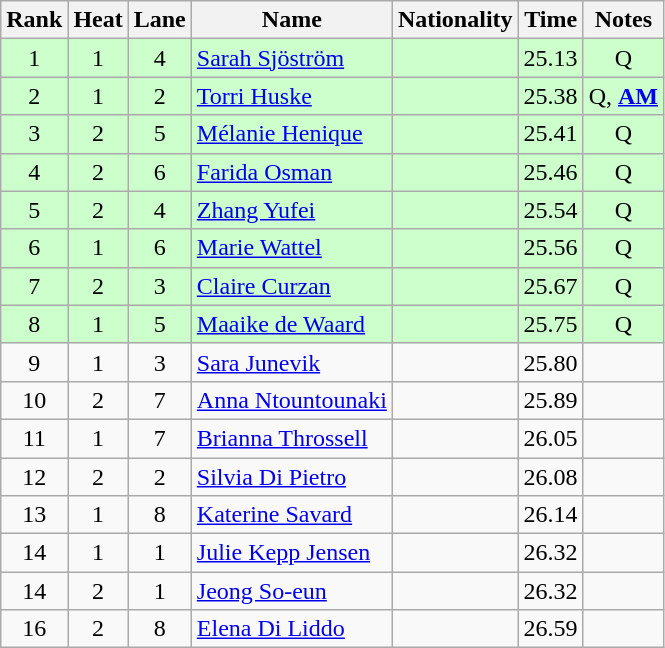<table class="wikitable sortable" style="text-align:center">
<tr>
<th>Rank</th>
<th>Heat</th>
<th>Lane</th>
<th>Name</th>
<th>Nationality</th>
<th>Time</th>
<th>Notes</th>
</tr>
<tr bgcolor=ccffcc>
<td>1</td>
<td>1</td>
<td>4</td>
<td align=left><a href='#'>Sarah Sjöström</a></td>
<td align=left></td>
<td>25.13</td>
<td>Q</td>
</tr>
<tr bgcolor=ccffcc>
<td>2</td>
<td>1</td>
<td>2</td>
<td align=left><a href='#'>Torri Huske</a></td>
<td align=left></td>
<td>25.38</td>
<td>Q, <strong><a href='#'>AM</a></strong></td>
</tr>
<tr bgcolor=ccffcc>
<td>3</td>
<td>2</td>
<td>5</td>
<td align=left><a href='#'>Mélanie Henique</a></td>
<td align=left></td>
<td>25.41</td>
<td>Q</td>
</tr>
<tr bgcolor=ccffcc>
<td>4</td>
<td>2</td>
<td>6</td>
<td align=left><a href='#'>Farida Osman</a></td>
<td align=left></td>
<td>25.46</td>
<td>Q</td>
</tr>
<tr bgcolor=ccffcc>
<td>5</td>
<td>2</td>
<td>4</td>
<td align=left><a href='#'>Zhang Yufei</a></td>
<td align=left></td>
<td>25.54</td>
<td>Q</td>
</tr>
<tr bgcolor=ccffcc>
<td>6</td>
<td>1</td>
<td>6</td>
<td align=left><a href='#'>Marie Wattel</a></td>
<td align=left></td>
<td>25.56</td>
<td>Q</td>
</tr>
<tr bgcolor=ccffcc>
<td>7</td>
<td>2</td>
<td>3</td>
<td align=left><a href='#'>Claire Curzan</a></td>
<td align=left></td>
<td>25.67</td>
<td>Q</td>
</tr>
<tr bgcolor=ccffcc>
<td>8</td>
<td>1</td>
<td>5</td>
<td align=left><a href='#'>Maaike de Waard</a></td>
<td align=left></td>
<td>25.75</td>
<td>Q</td>
</tr>
<tr>
<td>9</td>
<td>1</td>
<td>3</td>
<td align=left><a href='#'>Sara Junevik</a></td>
<td align=left></td>
<td>25.80</td>
<td></td>
</tr>
<tr>
<td>10</td>
<td>2</td>
<td>7</td>
<td align=left><a href='#'>Anna Ntountounaki</a></td>
<td align=left></td>
<td>25.89</td>
<td></td>
</tr>
<tr>
<td>11</td>
<td>1</td>
<td>7</td>
<td align=left><a href='#'>Brianna Throssell</a></td>
<td align=left></td>
<td>26.05</td>
<td></td>
</tr>
<tr>
<td>12</td>
<td>2</td>
<td>2</td>
<td align=left><a href='#'>Silvia Di Pietro</a></td>
<td align=left></td>
<td>26.08</td>
<td></td>
</tr>
<tr>
<td>13</td>
<td>1</td>
<td>8</td>
<td align=left><a href='#'>Katerine Savard</a></td>
<td align=left></td>
<td>26.14</td>
<td></td>
</tr>
<tr>
<td>14</td>
<td>1</td>
<td>1</td>
<td align=left><a href='#'>Julie Kepp Jensen</a></td>
<td align=left></td>
<td>26.32</td>
<td></td>
</tr>
<tr>
<td>14</td>
<td>2</td>
<td>1</td>
<td align=left><a href='#'>Jeong So-eun</a></td>
<td align=left></td>
<td>26.32</td>
<td></td>
</tr>
<tr>
<td>16</td>
<td>2</td>
<td>8</td>
<td align=left><a href='#'>Elena Di Liddo</a></td>
<td align=left></td>
<td>26.59</td>
<td></td>
</tr>
</table>
